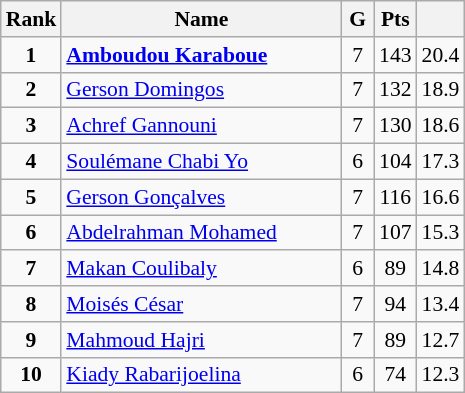<table class="wikitable" style="font-size:90%;">
<tr>
<th width=10px>Rank</th>
<th width=180px>Name</th>
<th width=15px>G</th>
<th width=10px>Pts</th>
<th width=10px></th>
</tr>
<tr align=center>
<td><strong>1</strong></td>
<td align=left> <strong><a href='#'>Amboudou Karaboue</a></strong></td>
<td>7</td>
<td>143</td>
<td>20.4</td>
</tr>
<tr align=center>
<td><strong>2</strong></td>
<td align=left> <a href='#'>Gerson Domingos</a></td>
<td>7</td>
<td>132</td>
<td>18.9</td>
</tr>
<tr align=center>
<td><strong>3</strong></td>
<td align=left> <a href='#'>Achref Gannouni</a></td>
<td>7</td>
<td>130</td>
<td>18.6</td>
</tr>
<tr align=center>
<td><strong>4</strong></td>
<td align=left> <a href='#'>Soulémane Chabi Yo</a></td>
<td>6</td>
<td>104</td>
<td>17.3</td>
</tr>
<tr align=center>
<td><strong>5</strong></td>
<td align=left> <a href='#'>Gerson Gonçalves</a></td>
<td>7</td>
<td>116</td>
<td>16.6</td>
</tr>
<tr align=center>
<td><strong>6</strong></td>
<td align=left> <a href='#'>Abdelrahman Mohamed</a></td>
<td>7</td>
<td>107</td>
<td>15.3</td>
</tr>
<tr align=center>
<td><strong>7</strong></td>
<td align=left> <a href='#'>Makan Coulibaly</a></td>
<td>6</td>
<td>89</td>
<td>14.8</td>
</tr>
<tr align=center>
<td><strong>8</strong></td>
<td align=left> <a href='#'>Moisés César</a></td>
<td>7</td>
<td>94</td>
<td>13.4</td>
</tr>
<tr align=center>
<td><strong>9</strong></td>
<td align=left> <a href='#'>Mahmoud Hajri</a></td>
<td>7</td>
<td>89</td>
<td>12.7</td>
</tr>
<tr align=center>
<td><strong>10</strong></td>
<td align=left> <a href='#'>Kiady Rabarijoelina</a></td>
<td>6</td>
<td>74</td>
<td>12.3</td>
</tr>
</table>
